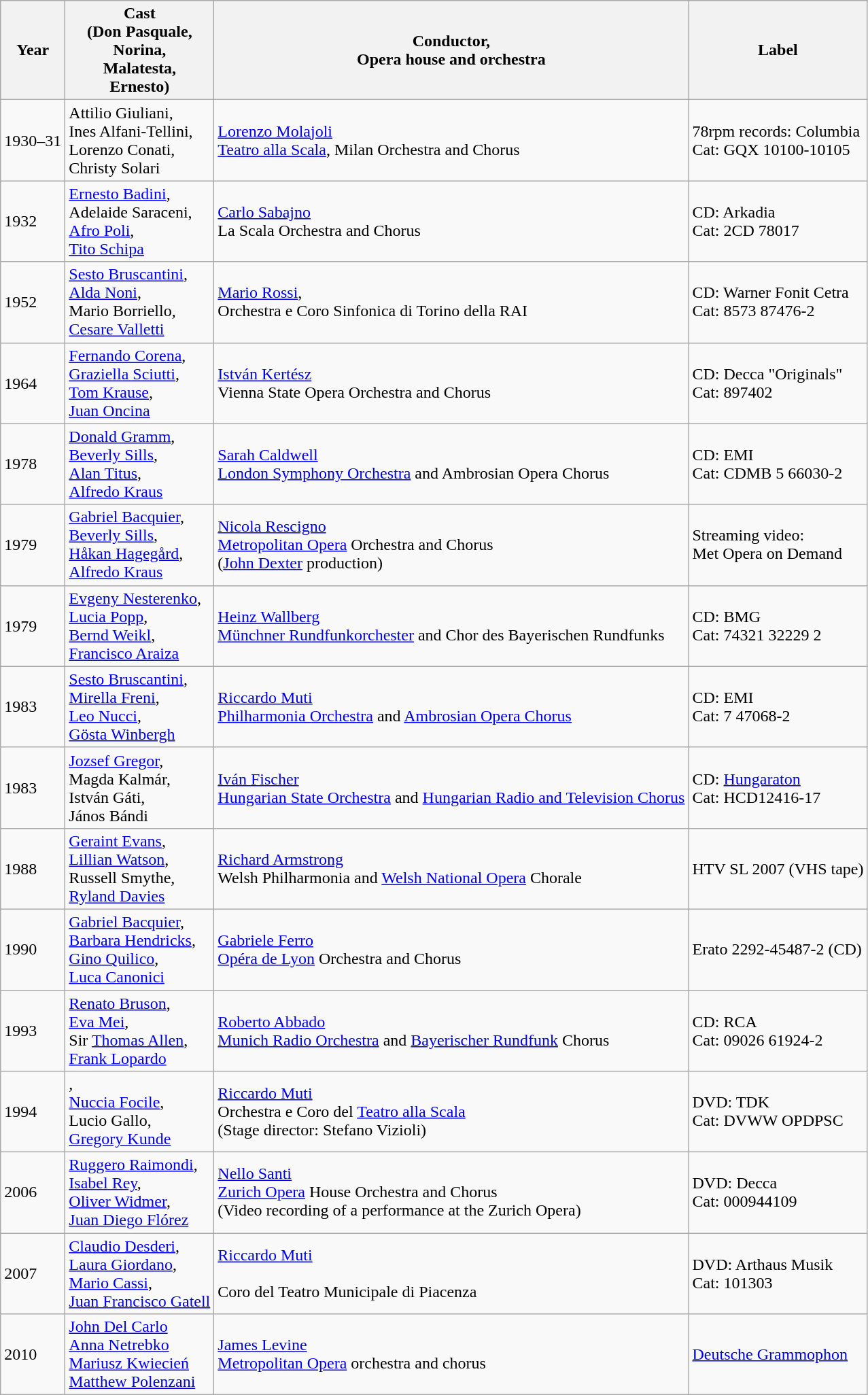<table class="wikitable">
<tr>
<th>Year</th>
<th>Cast<br>(Don Pasquale,<br>Norina,<br>Malatesta,<br>Ernesto)</th>
<th>Conductor,<br>Opera house and orchestra</th>
<th>Label</th>
</tr>
<tr>
<td>1930–31</td>
<td>Attilio Giuliani,<br>Ines Alfani-Tellini,<br>Lorenzo Conati,<br>Christy Solari</td>
<td><a href='#'>Lorenzo Molajoli</a><br><a href='#'>Teatro alla Scala</a>, Milan Orchestra and Chorus</td>
<td>78rpm records: Columbia<br>Cat: GQX 10100-10105</td>
</tr>
<tr>
<td>1932</td>
<td><a href='#'>Ernesto Badini</a>,<br>Adelaide Saraceni,<br><a href='#'>Afro Poli</a>,<br><a href='#'>Tito Schipa</a></td>
<td><a href='#'>Carlo Sabajno</a><br>La Scala Orchestra and Chorus</td>
<td>CD: Arkadia<br>Cat: 2CD 78017</td>
</tr>
<tr>
<td>1952</td>
<td><a href='#'>Sesto Bruscantini</a>,<br><a href='#'>Alda Noni</a>,<br>Mario Borriello,<br><a href='#'>Cesare Valletti</a></td>
<td><a href='#'>Mario Rossi</a>,<br>Orchestra e Coro Sinfonica di Torino della RAI</td>
<td>CD: Warner Fonit Cetra<br>Cat: 8573 87476-2</td>
</tr>
<tr>
<td>1964</td>
<td><a href='#'>Fernando Corena</a>,<br><a href='#'>Graziella Sciutti</a>,<br><a href='#'>Tom Krause</a>,<br><a href='#'>Juan Oncina</a></td>
<td><a href='#'>István Kertész</a><br>Vienna State Opera Orchestra and Chorus</td>
<td>CD: Decca "Originals"<br>Cat: 897402</td>
</tr>
<tr>
<td>1978</td>
<td><a href='#'>Donald Gramm</a>,<br><a href='#'>Beverly Sills</a>,<br><a href='#'>Alan Titus</a>,<br><a href='#'>Alfredo Kraus</a></td>
<td><a href='#'>Sarah Caldwell</a><br><a href='#'>London Symphony Orchestra</a> and Ambrosian Opera Chorus</td>
<td>CD: EMI<br>Cat: CDMB 5 66030-2</td>
</tr>
<tr>
<td>1979</td>
<td><a href='#'>Gabriel Bacquier</a>,<br><a href='#'>Beverly Sills</a>,<br><a href='#'>Håkan Hagegård</a>,<br><a href='#'>Alfredo Kraus</a></td>
<td><a href='#'>Nicola Rescigno</a><br><a href='#'>Metropolitan Opera</a> Orchestra and Chorus<br>(<a href='#'>John Dexter</a> production)</td>
<td>Streaming video:<br>Met Opera on Demand</td>
</tr>
<tr>
<td>1979</td>
<td><a href='#'>Evgeny Nesterenko</a>,<br><a href='#'>Lucia Popp</a>,<br><a href='#'>Bernd Weikl</a>,<br><a href='#'>Francisco Araiza</a></td>
<td><a href='#'>Heinz Wallberg</a><br><a href='#'>Münchner Rundfunkorchester</a> and Chor des Bayerischen Rundfunks</td>
<td>CD: BMG<br>Cat: 74321 32229 2</td>
</tr>
<tr>
<td>1983</td>
<td><a href='#'>Sesto Bruscantini</a>,<br><a href='#'>Mirella Freni</a>,<br><a href='#'>Leo Nucci</a>,<br><a href='#'>Gösta Winbergh</a></td>
<td><a href='#'>Riccardo Muti</a><br><a href='#'>Philharmonia Orchestra</a> and <a href='#'>Ambrosian Opera Chorus</a></td>
<td>CD: EMI<br>Cat: 7 47068-2</td>
</tr>
<tr>
<td>1983</td>
<td><a href='#'>Jozsef Gregor</a>,<br>Magda Kalmár,<br>István Gáti,<br>János Bándi</td>
<td><a href='#'>Iván Fischer</a><br><a href='#'>Hungarian State Orchestra</a> and <a href='#'>Hungarian Radio and Television Chorus</a></td>
<td>CD: <a href='#'>Hungaraton</a><br>Cat: HCD12416-17</td>
</tr>
<tr>
<td>1988</td>
<td><a href='#'>Geraint Evans</a>,<br><a href='#'>Lillian Watson</a>,<br>Russell Smythe,<br><a href='#'>Ryland Davies</a></td>
<td><a href='#'>Richard Armstrong</a><br>Welsh Philharmonia and <a href='#'>Welsh National Opera</a> Chorale</td>
<td>HTV SL 2007 (VHS tape)</td>
</tr>
<tr>
<td>1990</td>
<td><a href='#'>Gabriel Bacquier</a>,<br><a href='#'>Barbara Hendricks</a>,<br><a href='#'>Gino Quilico</a>,<br><a href='#'>Luca Canonici</a></td>
<td><a href='#'>Gabriele Ferro</a><br><a href='#'>Opéra de Lyon</a> Orchestra and Chorus</td>
<td>Erato 2292-45487-2 (CD)</td>
</tr>
<tr>
<td>1993</td>
<td><a href='#'>Renato Bruson</a>,<br><a href='#'>Eva Mei</a>,<br>Sir <a href='#'>Thomas Allen</a>,<br><a href='#'>Frank Lopardo</a></td>
<td><a href='#'>Roberto Abbado</a><br><a href='#'>Munich Radio Orchestra</a> and <a href='#'>Bayerischer Rundfunk</a> Chorus</td>
<td>CD: RCA<br>Cat: 09026 61924-2</td>
</tr>
<tr>
<td>1994</td>
<td>,<br><a href='#'>Nuccia Focile</a>,<br>Lucio Gallo,<br><a href='#'>Gregory Kunde</a></td>
<td><a href='#'>Riccardo Muti</a><br>Orchestra e Coro del <a href='#'>Teatro alla Scala</a><br>(Stage director: Stefano Vizioli)</td>
<td>DVD: TDK<br>Cat: DVWW OPDPSC</td>
</tr>
<tr>
<td>2006</td>
<td><a href='#'>Ruggero Raimondi</a>,<br><a href='#'>Isabel Rey</a>,<br><a href='#'>Oliver Widmer</a>,<br><a href='#'>Juan Diego Flórez</a></td>
<td><a href='#'>Nello Santi</a><br><a href='#'>Zurich Opera</a> House Orchestra and Chorus<br>(Video recording of a performance at the Zurich Opera)</td>
<td>DVD: Decca<br>Cat: 000944109</td>
</tr>
<tr>
<td>2007</td>
<td><a href='#'>Claudio Desderi</a>,<br><a href='#'>Laura Giordano</a>,<br><a href='#'>Mario Cassi</a>,<br><a href='#'>Juan Francisco Gatell</a></td>
<td><a href='#'>Riccardo Muti</a><br><br> Coro del Teatro Municipale di Piacenza<br></td>
<td>DVD: Arthaus Musik<br>Cat: 101303</td>
</tr>
<tr>
<td>2010</td>
<td><a href='#'>John Del Carlo</a><br><a href='#'>Anna Netrebko</a><br><a href='#'>Mariusz Kwiecień</a><br><a href='#'>Matthew Polenzani</a></td>
<td><a href='#'>James Levine</a><br><a href='#'>Metropolitan Opera</a> orchestra and chorus</td>
<td><a href='#'>Deutsche Grammophon</a></td>
</tr>
</table>
